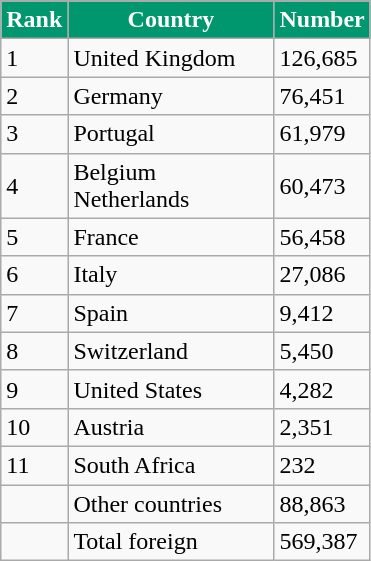<table class="wikitable">
<tr>
</tr>
<tr style="color:white;">
<th style="width:5px; background:#00966E;">Rank</th>
<th style="width:130px; background:#00966E;">Country</th>
<th style="width:50px; background:#00966E;">Number</th>
</tr>
<tr>
<td>1</td>
<td>United Kingdom</td>
<td>126,685</td>
</tr>
<tr>
<td>2</td>
<td>Germany</td>
<td>76,451</td>
</tr>
<tr>
<td>3</td>
<td>Portugal</td>
<td>61,979</td>
</tr>
<tr>
<td>4</td>
<td>Belgium<br>Netherlands</td>
<td>60,473</td>
</tr>
<tr>
<td>5</td>
<td>France</td>
<td>56,458</td>
</tr>
<tr>
<td>6</td>
<td>Italy</td>
<td>27,086</td>
</tr>
<tr>
<td>7</td>
<td>Spain</td>
<td>9,412</td>
</tr>
<tr>
<td>8</td>
<td>Switzerland</td>
<td>5,450</td>
</tr>
<tr>
<td>9</td>
<td>United States</td>
<td>4,282</td>
</tr>
<tr>
<td>10</td>
<td>Austria</td>
<td>2,351</td>
</tr>
<tr>
<td>11</td>
<td>South Africa</td>
<td>232</td>
</tr>
<tr>
<td></td>
<td>Other countries</td>
<td>88,863</td>
</tr>
<tr>
<td></td>
<td>Total foreign</td>
<td>569,387</td>
</tr>
</table>
